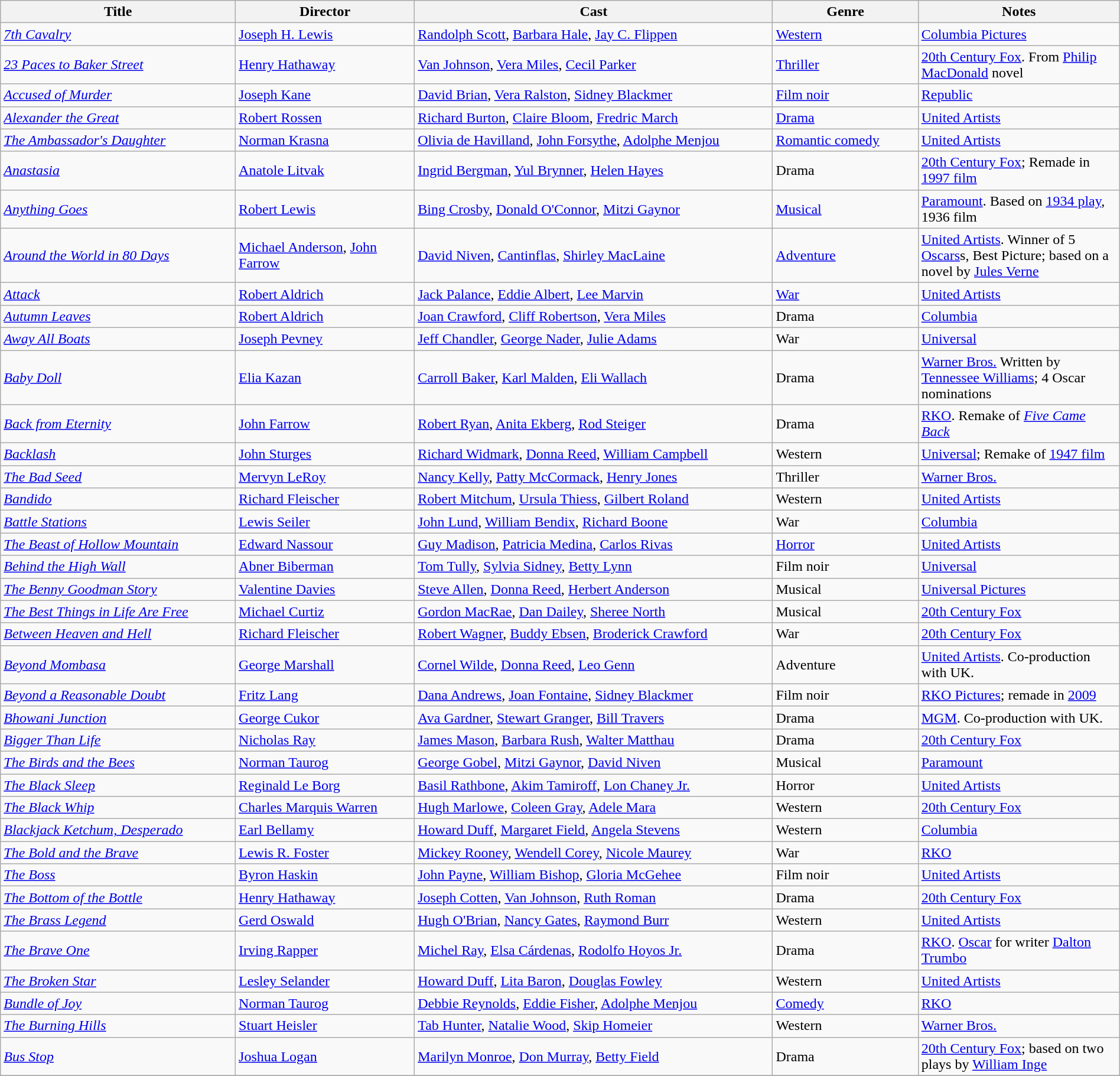<table class="wikitable sortable" width= "100%">
<tr>
<th width=21%>Title</th>
<th width=16%>Director</th>
<th width=32%>Cast</th>
<th width=13%>Genre</th>
<th width=18%>Notes</th>
</tr>
<tr>
<td><em><a href='#'>7th Cavalry</a></em></td>
<td><a href='#'>Joseph H. Lewis</a></td>
<td><a href='#'>Randolph Scott</a>, <a href='#'>Barbara Hale</a>, <a href='#'>Jay C. Flippen</a></td>
<td><a href='#'>Western</a></td>
<td><a href='#'>Columbia Pictures</a></td>
</tr>
<tr>
<td><em><a href='#'>23 Paces to Baker Street</a></em></td>
<td><a href='#'>Henry Hathaway</a></td>
<td><a href='#'>Van Johnson</a>, <a href='#'>Vera Miles</a>, <a href='#'>Cecil Parker</a></td>
<td><a href='#'>Thriller</a></td>
<td><a href='#'>20th Century Fox</a>. From <a href='#'>Philip MacDonald</a> novel</td>
</tr>
<tr>
<td><em><a href='#'>Accused of Murder</a></em></td>
<td><a href='#'>Joseph Kane</a></td>
<td><a href='#'>David Brian</a>, <a href='#'>Vera Ralston</a>, <a href='#'>Sidney Blackmer</a></td>
<td><a href='#'>Film noir</a></td>
<td><a href='#'>Republic</a></td>
</tr>
<tr>
<td><em><a href='#'>Alexander the Great</a></em></td>
<td><a href='#'>Robert Rossen</a></td>
<td><a href='#'>Richard Burton</a>, <a href='#'>Claire Bloom</a>, <a href='#'>Fredric March</a></td>
<td><a href='#'>Drama</a></td>
<td><a href='#'>United Artists</a></td>
</tr>
<tr>
<td><em><a href='#'>The Ambassador's Daughter</a></em></td>
<td><a href='#'>Norman Krasna</a></td>
<td><a href='#'>Olivia de Havilland</a>, <a href='#'>John Forsythe</a>, <a href='#'>Adolphe Menjou</a></td>
<td><a href='#'>Romantic comedy</a></td>
<td><a href='#'>United Artists</a></td>
</tr>
<tr>
<td><em><a href='#'>Anastasia</a></em></td>
<td><a href='#'>Anatole Litvak</a></td>
<td><a href='#'>Ingrid Bergman</a>, <a href='#'>Yul Brynner</a>, <a href='#'>Helen Hayes</a></td>
<td>Drama</td>
<td><a href='#'>20th Century Fox</a>; Remade in <a href='#'>1997 film</a></td>
</tr>
<tr>
<td><em><a href='#'>Anything Goes</a></em></td>
<td><a href='#'>Robert Lewis</a></td>
<td><a href='#'>Bing Crosby</a>, <a href='#'>Donald O'Connor</a>, <a href='#'>Mitzi Gaynor</a></td>
<td><a href='#'>Musical</a></td>
<td><a href='#'>Paramount</a>. Based on <a href='#'>1934 play</a>, 1936 film</td>
</tr>
<tr>
<td><em><a href='#'>Around the World in 80 Days</a></em></td>
<td><a href='#'>Michael Anderson</a>, <a href='#'>John Farrow</a></td>
<td><a href='#'>David Niven</a>, <a href='#'>Cantinflas</a>, <a href='#'>Shirley MacLaine</a></td>
<td><a href='#'>Adventure</a></td>
<td><a href='#'>United Artists</a>. Winner of 5 <a href='#'>Oscars</a>s, Best Picture; based on a novel by <a href='#'>Jules Verne</a></td>
</tr>
<tr>
<td><em><a href='#'>Attack</a></em></td>
<td><a href='#'>Robert Aldrich</a></td>
<td><a href='#'>Jack Palance</a>, <a href='#'>Eddie Albert</a>, <a href='#'>Lee Marvin</a></td>
<td><a href='#'>War</a></td>
<td><a href='#'>United Artists</a></td>
</tr>
<tr>
<td><em><a href='#'>Autumn Leaves</a></em></td>
<td><a href='#'>Robert Aldrich</a></td>
<td><a href='#'>Joan Crawford</a>, <a href='#'>Cliff Robertson</a>, <a href='#'>Vera Miles</a></td>
<td>Drama</td>
<td><a href='#'>Columbia</a></td>
</tr>
<tr>
<td><em><a href='#'>Away All Boats</a></em></td>
<td><a href='#'>Joseph Pevney</a></td>
<td><a href='#'>Jeff Chandler</a>, <a href='#'>George Nader</a>, <a href='#'>Julie Adams</a></td>
<td>War</td>
<td><a href='#'>Universal</a></td>
</tr>
<tr>
<td><em><a href='#'>Baby Doll</a></em></td>
<td><a href='#'>Elia Kazan</a></td>
<td><a href='#'>Carroll Baker</a>, <a href='#'>Karl Malden</a>, <a href='#'>Eli Wallach</a></td>
<td>Drama</td>
<td><a href='#'>Warner Bros.</a> Written by <a href='#'>Tennessee Williams</a>; 4 Oscar nominations</td>
</tr>
<tr>
<td><em><a href='#'>Back from Eternity</a></em></td>
<td><a href='#'>John Farrow</a></td>
<td><a href='#'>Robert Ryan</a>, <a href='#'>Anita Ekberg</a>, <a href='#'>Rod Steiger</a></td>
<td>Drama</td>
<td><a href='#'>RKO</a>. Remake of <em><a href='#'>Five Came Back</a></em></td>
</tr>
<tr>
<td><em><a href='#'>Backlash</a></em></td>
<td><a href='#'>John Sturges</a></td>
<td><a href='#'>Richard Widmark</a>, <a href='#'>Donna Reed</a>, <a href='#'>William Campbell</a></td>
<td>Western</td>
<td><a href='#'>Universal</a>; Remake of <a href='#'>1947 film</a></td>
</tr>
<tr>
<td><em><a href='#'>The Bad Seed</a></em></td>
<td><a href='#'>Mervyn LeRoy</a></td>
<td><a href='#'>Nancy Kelly</a>, <a href='#'>Patty McCormack</a>, <a href='#'>Henry Jones</a></td>
<td>Thriller</td>
<td><a href='#'>Warner Bros.</a></td>
</tr>
<tr>
<td><em><a href='#'>Bandido</a></em></td>
<td><a href='#'>Richard Fleischer</a></td>
<td><a href='#'>Robert Mitchum</a>, <a href='#'>Ursula Thiess</a>, <a href='#'>Gilbert Roland</a></td>
<td>Western</td>
<td><a href='#'>United Artists</a></td>
</tr>
<tr>
<td><em><a href='#'>Battle Stations</a></em></td>
<td><a href='#'>Lewis Seiler</a></td>
<td><a href='#'>John Lund</a>, <a href='#'>William Bendix</a>, <a href='#'>Richard Boone</a></td>
<td>War</td>
<td><a href='#'>Columbia</a></td>
</tr>
<tr>
<td><em><a href='#'>The Beast of Hollow Mountain</a></em></td>
<td><a href='#'>Edward Nassour</a></td>
<td><a href='#'>Guy Madison</a>, <a href='#'>Patricia Medina</a>, <a href='#'>Carlos Rivas</a></td>
<td><a href='#'>Horror</a></td>
<td><a href='#'>United Artists</a></td>
</tr>
<tr>
<td><em><a href='#'>Behind the High Wall</a></em></td>
<td><a href='#'>Abner Biberman</a></td>
<td><a href='#'>Tom Tully</a>, <a href='#'>Sylvia Sidney</a>, <a href='#'>Betty Lynn</a></td>
<td>Film noir</td>
<td><a href='#'>Universal</a></td>
</tr>
<tr>
<td><em><a href='#'>The Benny Goodman Story</a></em></td>
<td><a href='#'>Valentine Davies</a></td>
<td><a href='#'>Steve Allen</a>, <a href='#'>Donna Reed</a>, <a href='#'>Herbert Anderson</a></td>
<td>Musical</td>
<td><a href='#'>Universal Pictures</a></td>
</tr>
<tr>
<td><em><a href='#'>The Best Things in Life Are Free</a></em></td>
<td><a href='#'>Michael Curtiz</a></td>
<td><a href='#'>Gordon MacRae</a>, <a href='#'>Dan Dailey</a>, <a href='#'>Sheree North</a></td>
<td>Musical</td>
<td><a href='#'>20th Century Fox</a></td>
</tr>
<tr>
<td><em><a href='#'>Between Heaven and Hell</a></em></td>
<td><a href='#'>Richard Fleischer</a></td>
<td><a href='#'>Robert Wagner</a>, <a href='#'>Buddy Ebsen</a>, <a href='#'>Broderick Crawford</a></td>
<td>War</td>
<td><a href='#'>20th Century Fox</a></td>
</tr>
<tr>
<td><em><a href='#'>Beyond Mombasa</a></em></td>
<td><a href='#'>George Marshall</a></td>
<td><a href='#'>Cornel Wilde</a>, <a href='#'>Donna Reed</a>, <a href='#'>Leo Genn</a></td>
<td>Adventure</td>
<td><a href='#'>United Artists</a>. Co-production with UK.</td>
</tr>
<tr>
<td><em><a href='#'>Beyond a Reasonable Doubt</a></em></td>
<td><a href='#'>Fritz Lang</a></td>
<td><a href='#'>Dana Andrews</a>, <a href='#'>Joan Fontaine</a>, <a href='#'>Sidney Blackmer</a></td>
<td>Film noir</td>
<td><a href='#'>RKO Pictures</a>; remade in <a href='#'>2009</a></td>
</tr>
<tr>
<td><em><a href='#'>Bhowani Junction</a></em></td>
<td><a href='#'>George Cukor</a></td>
<td><a href='#'>Ava Gardner</a>, <a href='#'>Stewart Granger</a>, <a href='#'>Bill Travers</a></td>
<td>Drama</td>
<td><a href='#'>MGM</a>. Co-production with UK.</td>
</tr>
<tr>
<td><em><a href='#'>Bigger Than Life</a></em></td>
<td><a href='#'>Nicholas Ray</a></td>
<td><a href='#'>James Mason</a>, <a href='#'>Barbara Rush</a>, <a href='#'>Walter Matthau</a></td>
<td>Drama</td>
<td><a href='#'>20th Century Fox</a></td>
</tr>
<tr>
<td><em><a href='#'>The Birds and the Bees</a></em></td>
<td><a href='#'>Norman Taurog</a></td>
<td><a href='#'>George Gobel</a>, <a href='#'>Mitzi Gaynor</a>, <a href='#'>David Niven</a></td>
<td>Musical</td>
<td><a href='#'>Paramount</a></td>
</tr>
<tr>
<td><em><a href='#'>The Black Sleep</a></em></td>
<td><a href='#'>Reginald Le Borg</a></td>
<td><a href='#'>Basil Rathbone</a>, <a href='#'>Akim Tamiroff</a>, <a href='#'>Lon Chaney Jr.</a></td>
<td>Horror</td>
<td><a href='#'>United Artists</a></td>
</tr>
<tr>
<td><em><a href='#'>The Black Whip</a></em></td>
<td><a href='#'>Charles Marquis Warren</a></td>
<td><a href='#'>Hugh Marlowe</a>, <a href='#'>Coleen Gray</a>, <a href='#'>Adele Mara</a></td>
<td>Western</td>
<td><a href='#'>20th Century Fox</a></td>
</tr>
<tr>
<td><em><a href='#'>Blackjack Ketchum, Desperado</a></em></td>
<td><a href='#'>Earl Bellamy</a></td>
<td><a href='#'>Howard Duff</a>, <a href='#'>Margaret Field</a>, <a href='#'>Angela Stevens</a></td>
<td>Western</td>
<td><a href='#'>Columbia</a></td>
</tr>
<tr>
<td><em><a href='#'>The Bold and the Brave</a></em></td>
<td><a href='#'>Lewis R. Foster</a></td>
<td><a href='#'>Mickey Rooney</a>, <a href='#'>Wendell Corey</a>, <a href='#'>Nicole Maurey</a></td>
<td>War</td>
<td><a href='#'>RKO</a></td>
</tr>
<tr>
<td><em><a href='#'>The Boss</a></em></td>
<td><a href='#'>Byron Haskin</a></td>
<td><a href='#'>John Payne</a>, <a href='#'>William Bishop</a>, <a href='#'>Gloria McGehee</a></td>
<td>Film noir</td>
<td><a href='#'>United Artists</a></td>
</tr>
<tr>
<td><em><a href='#'>The Bottom of the Bottle</a></em></td>
<td><a href='#'>Henry Hathaway</a></td>
<td><a href='#'>Joseph Cotten</a>, <a href='#'>Van Johnson</a>, <a href='#'>Ruth Roman</a></td>
<td>Drama</td>
<td><a href='#'>20th Century Fox</a></td>
</tr>
<tr>
<td><em><a href='#'>The Brass Legend</a></em></td>
<td><a href='#'>Gerd Oswald</a></td>
<td><a href='#'>Hugh O'Brian</a>, <a href='#'>Nancy Gates</a>, <a href='#'>Raymond Burr</a></td>
<td>Western</td>
<td><a href='#'>United Artists</a></td>
</tr>
<tr>
<td><em><a href='#'>The Brave One</a></em></td>
<td><a href='#'>Irving Rapper</a></td>
<td><a href='#'>Michel Ray</a>, <a href='#'>Elsa Cárdenas</a>, <a href='#'>Rodolfo Hoyos Jr.</a></td>
<td>Drama</td>
<td><a href='#'>RKO</a>. <a href='#'>Oscar</a> for writer <a href='#'>Dalton Trumbo</a></td>
</tr>
<tr>
<td><em><a href='#'>The Broken Star</a></em></td>
<td><a href='#'>Lesley Selander</a></td>
<td><a href='#'>Howard Duff</a>, <a href='#'>Lita Baron</a>, <a href='#'>Douglas Fowley</a></td>
<td>Western</td>
<td><a href='#'>United Artists</a></td>
</tr>
<tr>
<td><em><a href='#'>Bundle of Joy</a></em></td>
<td><a href='#'>Norman Taurog</a></td>
<td><a href='#'>Debbie Reynolds</a>, <a href='#'>Eddie Fisher</a>, <a href='#'>Adolphe Menjou</a></td>
<td><a href='#'>Comedy</a></td>
<td><a href='#'>RKO</a></td>
</tr>
<tr>
<td><em><a href='#'>The Burning Hills</a></em></td>
<td><a href='#'>Stuart Heisler</a></td>
<td><a href='#'>Tab Hunter</a>, <a href='#'>Natalie Wood</a>, <a href='#'>Skip Homeier</a></td>
<td>Western</td>
<td><a href='#'>Warner Bros.</a></td>
</tr>
<tr>
<td><em><a href='#'>Bus Stop</a></em></td>
<td><a href='#'>Joshua Logan</a></td>
<td><a href='#'>Marilyn Monroe</a>, <a href='#'>Don Murray</a>, <a href='#'>Betty Field</a></td>
<td>Drama</td>
<td><a href='#'>20th Century Fox</a>; based on two plays by <a href='#'>William Inge</a></td>
</tr>
<tr>
</tr>
</table>
